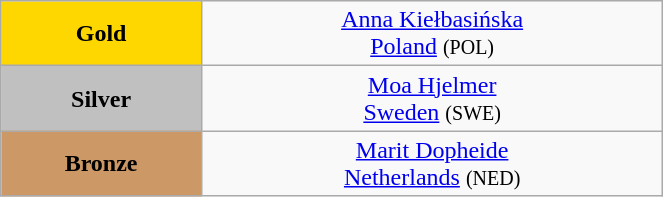<table class="wikitable" style=" text-align:center; " width="35%">
<tr>
<td bgcolor="gold"><strong>Gold</strong></td>
<td> <a href='#'>Anna Kiełbasińska</a><br><a href='#'>Poland</a> <small>(POL)</small></td>
</tr>
<tr>
<td bgcolor="silver"><strong>Silver</strong></td>
<td> <a href='#'>Moa Hjelmer</a><br><a href='#'>Sweden</a> <small>(SWE)</small></td>
</tr>
<tr>
<td bgcolor="CC9966"><strong>Bronze</strong></td>
<td> <a href='#'>Marit Dopheide</a><br><a href='#'>Netherlands</a> <small>(NED)</small></td>
</tr>
</table>
